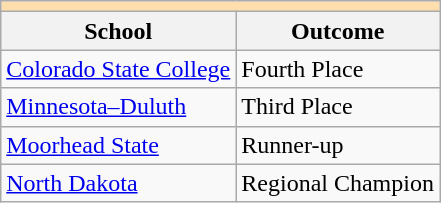<table class="wikitable" style="float:left; margin-right:1em;">
<tr>
<th colspan="3" style="background:#ffdead;"></th>
</tr>
<tr>
<th>School</th>
<th>Outcome</th>
</tr>
<tr>
<td><a href='#'>Colorado State College</a></td>
<td>Fourth Place</td>
</tr>
<tr>
<td><a href='#'>Minnesota–Duluth</a></td>
<td>Third Place</td>
</tr>
<tr>
<td><a href='#'>Moorhead State</a></td>
<td>Runner-up</td>
</tr>
<tr>
<td><a href='#'>North Dakota</a></td>
<td>Regional Champion</td>
</tr>
</table>
